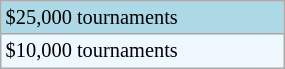<table class="wikitable" style="font-size:85%;" width=15%>
<tr bgcolor="lightblue">
<td>$25,000 tournaments</td>
</tr>
<tr bgcolor="#f0f8ff">
<td>$10,000 tournaments</td>
</tr>
</table>
